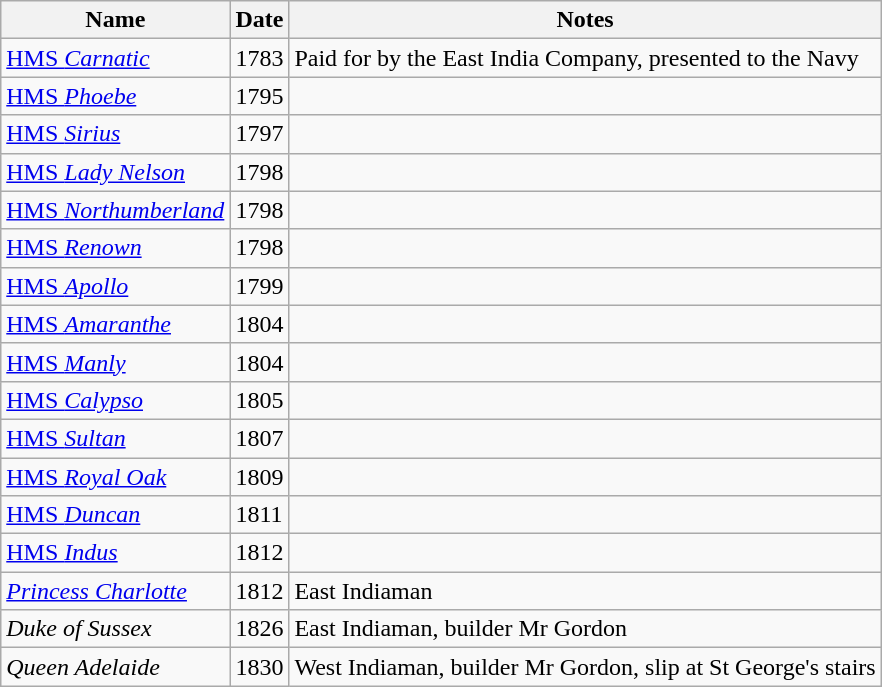<table class="wikitable sortable">
<tr>
<th>Name</th>
<th>Date</th>
<th>Notes</th>
</tr>
<tr>
<td><a href='#'>HMS <em>Carnatic</em></a></td>
<td>1783</td>
<td>Paid for by the East India Company, presented to the Navy</td>
</tr>
<tr>
<td><a href='#'>HMS <em>Phoebe</em></a></td>
<td>1795</td>
<td></td>
</tr>
<tr>
<td><a href='#'>HMS <em>Sirius</em></a></td>
<td>1797</td>
<td></td>
</tr>
<tr>
<td><a href='#'>HMS <em>Lady Nelson</em></a></td>
<td>1798</td>
<td></td>
</tr>
<tr>
<td><a href='#'>HMS <em>Northumberland</em></a></td>
<td>1798</td>
<td></td>
</tr>
<tr>
<td><a href='#'>HMS <em>Renown</em></a></td>
<td>1798</td>
<td></td>
</tr>
<tr>
<td><a href='#'>HMS <em>Apollo</em></a></td>
<td>1799</td>
<td></td>
</tr>
<tr>
<td><a href='#'>HMS <em>Amaranthe</em></a></td>
<td>1804</td>
<td></td>
</tr>
<tr>
<td><a href='#'>HMS <em>Manly</em></a></td>
<td>1804</td>
<td></td>
</tr>
<tr>
<td><a href='#'>HMS <em>Calypso</em></a></td>
<td>1805</td>
<td></td>
</tr>
<tr>
<td><a href='#'>HMS <em>Sultan</em></a></td>
<td>1807</td>
<td></td>
</tr>
<tr>
<td><a href='#'>HMS <em>Royal Oak</em></a></td>
<td>1809</td>
<td></td>
</tr>
<tr>
<td><a href='#'>HMS <em>Duncan</em></a></td>
<td>1811</td>
<td></td>
</tr>
<tr>
<td><a href='#'>HMS <em>Indus</em></a></td>
<td>1812</td>
<td></td>
</tr>
<tr>
<td><a href='#'><em>Princess Charlotte</em></a></td>
<td>1812</td>
<td>East Indiaman</td>
</tr>
<tr>
<td><em>Duke of Sussex</em></td>
<td>1826</td>
<td>East Indiaman, builder Mr Gordon</td>
</tr>
<tr>
<td><em>Queen Adelaide</em></td>
<td>1830</td>
<td>West Indiaman, builder Mr Gordon, slip at St George's stairs</td>
</tr>
</table>
